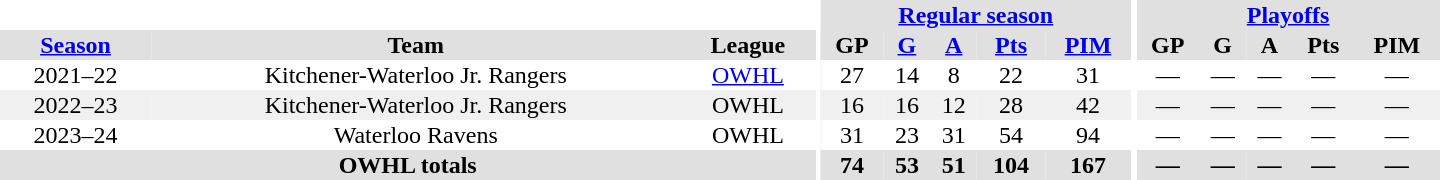<table border="0" cellpadding="1" cellspacing="0" style="text-align:center; width:60em">
<tr bgcolor="#e0e0e0">
<th colspan="3" bgcolor="#ffffff"></th>
<th rowspan="97" bgcolor="#ffffff"></th>
<th colspan="5"><a href='#'>Regular season</a></th>
<th rowspan="97" bgcolor="#ffffff"></th>
<th colspan="5"><a href='#'>Playoffs</a></th>
</tr>
<tr bgcolor="#e0e0e0">
<th><a href='#'>Season</a></th>
<th>Team</th>
<th>League</th>
<th>GP</th>
<th><a href='#'>G</a></th>
<th><a href='#'>A</a></th>
<th><a href='#'>Pts</a></th>
<th><a href='#'>PIM</a></th>
<th>GP</th>
<th>G</th>
<th>A</th>
<th>Pts</th>
<th>PIM</th>
</tr>
<tr>
<td>2021–22</td>
<td>Kitchener-Waterloo Jr. Rangers</td>
<td><a href='#'>OWHL</a></td>
<td>27</td>
<td>14</td>
<td>8</td>
<td>22</td>
<td>31</td>
<td>—</td>
<td>—</td>
<td>—</td>
<td>—</td>
<td>—</td>
</tr>
<tr bgcolor="f0f0f0">
<td>2022–23</td>
<td>Kitchener-Waterloo Jr. Rangers</td>
<td>OWHL</td>
<td>16</td>
<td>16</td>
<td>12</td>
<td>28</td>
<td>42</td>
<td>—</td>
<td>—</td>
<td>—</td>
<td>—</td>
<td>—</td>
</tr>
<tr>
<td>2023–24</td>
<td>Waterloo Ravens</td>
<td>OWHL</td>
<td>31</td>
<td>23</td>
<td>31</td>
<td>54</td>
<td>94</td>
<td>—</td>
<td>—</td>
<td>—</td>
<td>—</td>
<td>—</td>
</tr>
<tr bgcolor="e0e0e0">
<th colspan="3">OWHL totals</th>
<th>74</th>
<th>53</th>
<th>51</th>
<th>104</th>
<th>167</th>
<th>—</th>
<th>—</th>
<th>—</th>
<th>—</th>
<th>—</th>
</tr>
</table>
